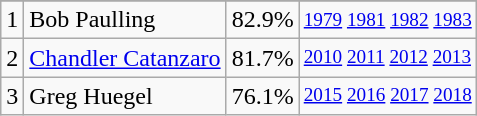<table class="wikitable">
<tr>
</tr>
<tr>
<td>1</td>
<td>Bob Paulling</td>
<td><abbr>82.9%</abbr></td>
<td style="font-size:80%;"><a href='#'>1979</a> <a href='#'>1981</a> <a href='#'>1982</a> <a href='#'>1983</a></td>
</tr>
<tr>
<td>2</td>
<td><a href='#'>Chandler Catanzaro</a></td>
<td><abbr>81.7%</abbr></td>
<td style="font-size:80%;"><a href='#'>2010</a> <a href='#'>2011</a> <a href='#'>2012</a> <a href='#'>2013</a></td>
</tr>
<tr>
<td>3</td>
<td>Greg Huegel</td>
<td><abbr>76.1%</abbr></td>
<td style="font-size:80%;"><a href='#'>2015</a> <a href='#'>2016</a> <a href='#'>2017</a> <a href='#'>2018</a></td>
</tr>
</table>
